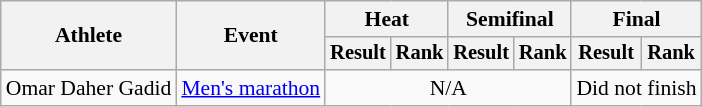<table class="wikitable" style="font-size:90%">
<tr>
<th rowspan="2">Athlete</th>
<th rowspan="2">Event</th>
<th colspan="2">Heat</th>
<th colspan="2">Semifinal</th>
<th colspan="2">Final</th>
</tr>
<tr style="font-size:95%">
<th>Result</th>
<th>Rank</th>
<th>Result</th>
<th>Rank</th>
<th>Result</th>
<th>Rank</th>
</tr>
<tr align="center">
<td align="left">Omar Daher Gadid</td>
<td align="left"><a href='#'>Men's marathon</a></td>
<td colspan="4">N/A</td>
<td colspan="2">Did not finish</td>
</tr>
</table>
